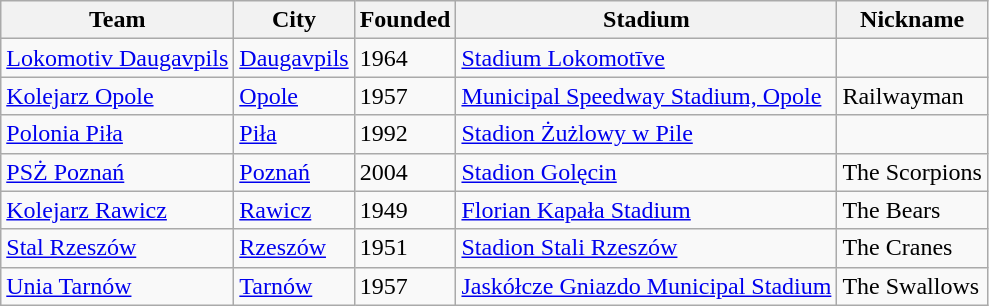<table class="wikitable sortable" style="font-size: 100%;">
<tr>
<th>Team</th>
<th>City</th>
<th>Founded</th>
<th>Stadium</th>
<th>Nickname</th>
</tr>
<tr>
<td><a href='#'>Lokomotiv Daugavpils</a></td>
<td><a href='#'>Daugavpils</a></td>
<td>1964</td>
<td><a href='#'>Stadium Lokomotīve</a></td>
<td></td>
</tr>
<tr>
<td><a href='#'>Kolejarz Opole</a></td>
<td><a href='#'>Opole</a></td>
<td>1957</td>
<td><a href='#'>Municipal Speedway Stadium, Opole</a></td>
<td>Railwayman</td>
</tr>
<tr>
<td><a href='#'>Polonia Piła</a></td>
<td><a href='#'>Piła</a></td>
<td>1992</td>
<td><a href='#'>Stadion Żużlowy w Pile</a></td>
<td></td>
</tr>
<tr>
<td><a href='#'>PSŻ Poznań</a></td>
<td><a href='#'>Poznań</a></td>
<td>2004</td>
<td><a href='#'>Stadion Golęcin</a></td>
<td>The Scorpions</td>
</tr>
<tr>
<td><a href='#'>Kolejarz Rawicz</a></td>
<td><a href='#'>Rawicz</a></td>
<td>1949</td>
<td><a href='#'>Florian Kapała Stadium</a></td>
<td>The Bears</td>
</tr>
<tr>
<td><a href='#'>Stal Rzeszów</a></td>
<td><a href='#'>Rzeszów</a></td>
<td>1951</td>
<td><a href='#'>Stadion Stali Rzeszów</a></td>
<td>The Cranes</td>
</tr>
<tr>
<td><a href='#'>Unia Tarnów</a></td>
<td><a href='#'>Tarnów</a></td>
<td>1957</td>
<td><a href='#'>Jaskółcze Gniazdo Municipal Stadium</a></td>
<td>The Swallows</td>
</tr>
</table>
